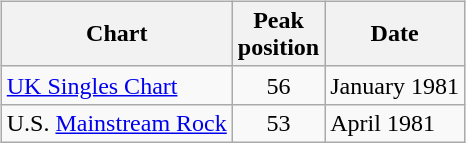<table width="0%">
<tr valign="top">
<td width="50%"><br><table class="wikitable">
<tr>
<th>Chart</th>
<th>Peak<br>position</th>
<th>Date</th>
</tr>
<tr>
<td align="left"><a href='#'>UK Singles Chart</a></td>
<td align="center">56</td>
<td align="left">January 1981</td>
</tr>
<tr>
<td align="left">U.S. <a href='#'>Mainstream Rock</a></td>
<td align="center">53</td>
<td align="left">April 1981</td>
</tr>
</table>
</td>
</tr>
</table>
